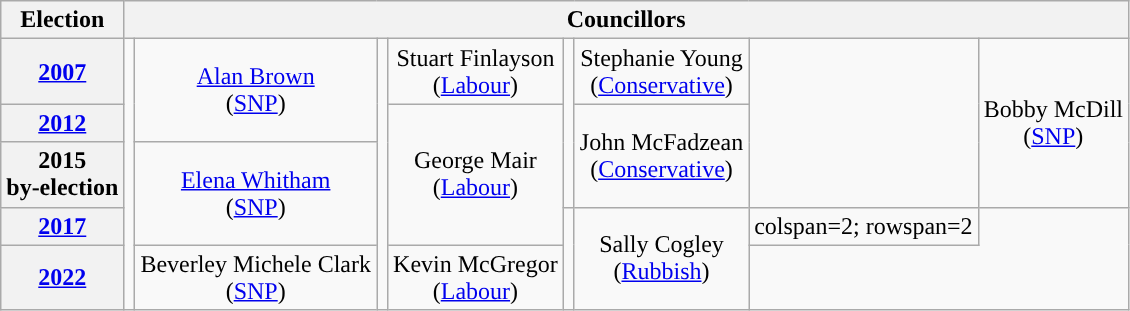<table class="wikitable" style="text-align:center">
<tr>
<th>Election</th>
<th colspan=8>Councillors</th>
</tr>
<tr>
<th><a href='#'>2007</a></th>
<td rowspan=5; style="background-color: "></td>
<td rowspan=2><a href='#'>Alan Brown</a><br>(<a href='#'>SNP</a>)</td>
<td rowspan=5; style="background-color: "></td>
<td rowspan=1>Stuart Finlayson<br>(<a href='#'>Labour</a>)</td>
<td rowspan=3; style="background-color: "></td>
<td rowspan=1>Stephanie Young<br>(<a href='#'>Conservative</a>)</td>
<td rowspan=3; style="background-color: "></td>
<td rowspan=3>Bobby McDill<br>(<a href='#'>SNP</a>)</td>
</tr>
<tr>
<th><a href='#'>2012</a></th>
<td rowspan=3>George Mair<br>(<a href='#'>Labour</a>)</td>
<td rowspan=2>John McFadzean<br>(<a href='#'>Conservative</a>)</td>
</tr>
<tr>
<th>2015<br>by-election</th>
<td rowspan=2><a href='#'>Elena Whitham</a><br>(<a href='#'>SNP</a>)</td>
</tr>
<tr>
<th><a href='#'>2017</a></th>
<td rowspan=2; style="background-color: "></td>
<td rowspan=2>Sally Cogley<br>(<a href='#'>Rubbish</a>)</td>
<td>colspan=2; rowspan=2 </td>
</tr>
<tr>
<th><a href='#'>2022</a></th>
<td rowspan=1>Beverley Michele Clark<br>(<a href='#'>SNP</a>)</td>
<td rowspan=1>Kevin McGregor<br>(<a href='#'>Labour</a>)</td>
</tr>
</table>
